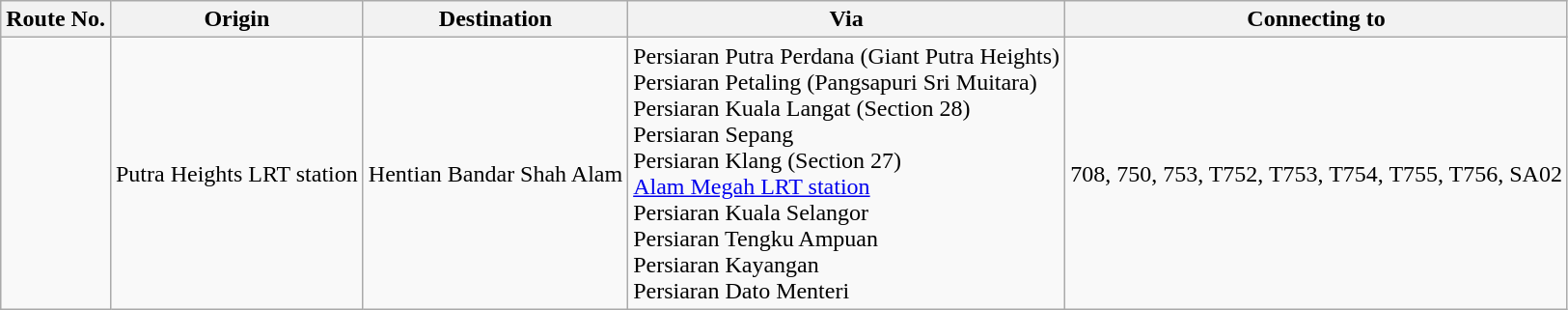<table class="wikitable">
<tr>
<th>Route No.</th>
<th>Origin</th>
<th>Destination</th>
<th>Via</th>
<th>Connecting to</th>
</tr>
<tr>
<td></td>
<td> Putra Heights LRT station</td>
<td>Hentian Bandar Shah Alam</td>
<td>Persiaran Putra Perdana (Giant Putra Heights) <br> Persiaran Petaling (Pangsapuri Sri Muitara) <br> Persiaran Kuala Langat (Section 28) <br> Persiaran Sepang <br> Persiaran Klang (Section 27) <br>   <a href='#'>Alam Megah LRT station</a> <br> Persiaran Kuala Selangor <br> Persiaran Tengku Ampuan <br> Persiaran Kayangan <br> Persiaran Dato Menteri</td>
<td>708, 750, 753, T752, T753, T754, T755, T756, SA02</td>
</tr>
</table>
